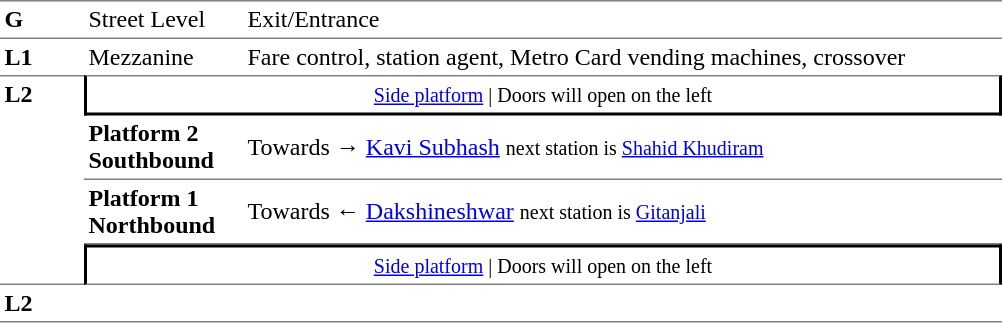<table table border=0 cellspacing=0 cellpadding=3>
<tr>
<td style="border-bottom:solid 1px gray;border-top:solid 1px gray;" width=50 valign=top><strong>G</strong></td>
<td style="border-top:solid 1px gray;border-bottom:solid 1px gray;" width=100 valign=top>Street Level</td>
<td style="border-top:solid 1px gray;border-bottom:solid 1px gray;" width=500 valign=top>Exit/Entrance</td>
</tr>
<tr>
<td valign=top><strong>L1</strong></td>
<td valign=top>Mezzanine</td>
<td valign=top>Fare control, station agent, Metro Card vending machines, crossover<br></td>
</tr>
<tr>
<td style="border-top:solid 1px gray;border-bottom:solid 1px gray;" width=50 rowspan=4 valign=top><strong>L2</strong></td>
<td style="border-top:solid 1px gray;border-right:solid 2px black;border-left:solid 2px black;border-bottom:solid 2px black;text-align:center;" colspan=2><small><a href='#'>Side platform</a> | Doors will open on the left </small></td>
</tr>
<tr>
<td width="100" style="border-bottom:solid 1px gray;"><span><strong>Platform 2</strong><br><strong>Southbound</strong></span></td>
<td width="500" style="border-bottom:solid 1px gray;">Towards → <a href='#'>Kavi Subhash</a> <small>next station is <a href='#'>Shahid Khudiram</a></small></td>
</tr>
<tr>
<td width="100" style="border-bottom:solid 1px gray;"><span><strong>Platform 1</strong><br><strong>Northbound</strong></span></td>
<td width="500" style="border-bottom:solid 1px gray;">Towards ← <a href='#'>Dakshineshwar</a> <small>next station is <a href='#'>Gitanjali</a></small></td>
</tr>
<tr>
<td style="border-top:solid 2px black;border-right:solid 2px black;border-left:solid 2px black;border-bottom:solid 1px gray;text-align:center;" colspan=2><small><a href='#'>Side platform</a> | Doors will open on the left </small></td>
</tr>
<tr>
<td style="border-bottom:solid 1px gray;" width=50 rowspan=2 valign=top><strong>L2</strong></td>
<td style="border-bottom:solid 1px gray;" width=100></td>
<td style="border-bottom:solid 1px gray;" width=500></td>
</tr>
<tr>
</tr>
</table>
